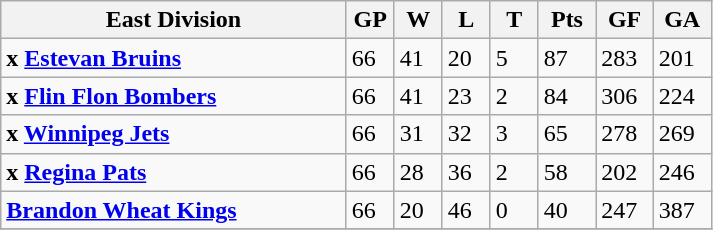<table class="wikitable">
<tr>
<th width="45%">East Division</th>
<th width="6.25%">GP</th>
<th width="6.25%">W</th>
<th width="6.25%">L</th>
<th width="6.25%">T</th>
<th width="7.5%">Pts</th>
<th width="7.5%">GF</th>
<th width="7.5%">GA</th>
</tr>
<tr>
<td><strong>x <a href='#'>Estevan Bruins</a></strong></td>
<td>66</td>
<td>41</td>
<td>20</td>
<td>5</td>
<td>87</td>
<td>283</td>
<td>201</td>
</tr>
<tr>
<td><strong>x <a href='#'>Flin Flon Bombers</a></strong></td>
<td>66</td>
<td>41</td>
<td>23</td>
<td>2</td>
<td>84</td>
<td>306</td>
<td>224</td>
</tr>
<tr>
<td><strong>x <a href='#'>Winnipeg Jets</a></strong></td>
<td>66</td>
<td>31</td>
<td>32</td>
<td>3</td>
<td>65</td>
<td>278</td>
<td>269</td>
</tr>
<tr>
<td><strong>x <a href='#'>Regina Pats</a></strong></td>
<td>66</td>
<td>28</td>
<td>36</td>
<td>2</td>
<td>58</td>
<td>202</td>
<td>246</td>
</tr>
<tr>
<td><strong><a href='#'>Brandon Wheat Kings</a></strong></td>
<td>66</td>
<td>20</td>
<td>46</td>
<td>0</td>
<td>40</td>
<td>247</td>
<td>387</td>
</tr>
<tr>
</tr>
</table>
